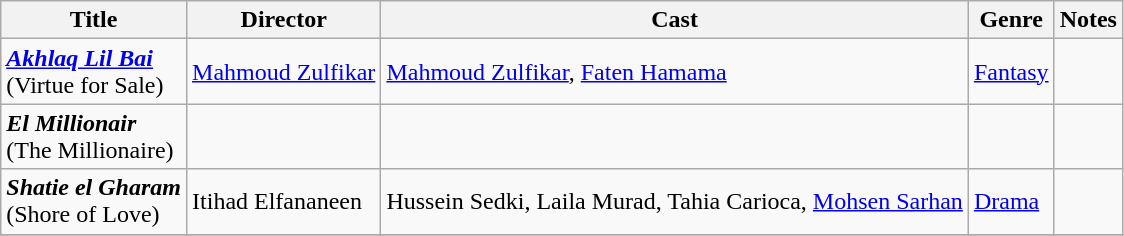<table class="wikitable">
<tr>
<th>Title</th>
<th>Director</th>
<th>Cast</th>
<th>Genre</th>
<th>Notes</th>
</tr>
<tr>
<td><strong><em><a href='#'>Akhlaq Lil Bai</a></em></strong><br>(Virtue for Sale)</td>
<td><a href='#'>Mahmoud Zulfikar</a></td>
<td><a href='#'>Mahmoud Zulfikar</a>, <a href='#'>Faten Hamama</a></td>
<td><a href='#'>Fantasy</a></td>
<td></td>
</tr>
<tr>
<td><strong><em>El Millionair</em></strong><br>(The Millionaire)</td>
<td></td>
<td></td>
<td></td>
<td></td>
</tr>
<tr esma'eel yasin |>
<td><strong><em>Shatie el Gharam</em></strong><br>(Shore of Love)</td>
<td>Itihad Elfananeen</td>
<td>Hussein Sedki, Laila Murad, Tahia Carioca, <a href='#'>Mohsen Sarhan</a></td>
<td><a href='#'>Drama</a></td>
<td></td>
</tr>
<tr>
</tr>
</table>
